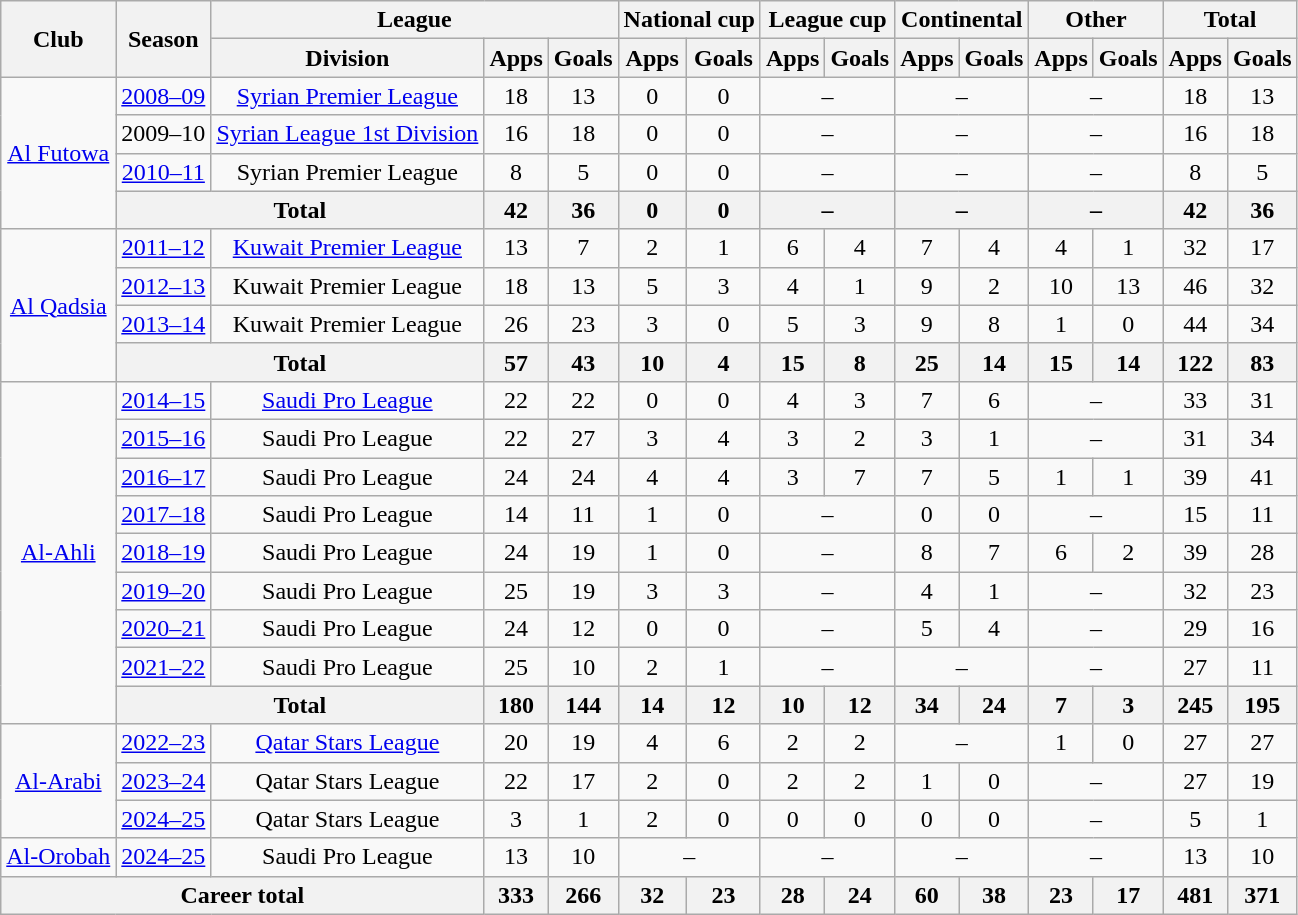<table class="wikitable" style="text-align: center">
<tr>
<th rowspan="2">Club</th>
<th rowspan="2">Season</th>
<th colspan="3">League</th>
<th colspan="2">National cup</th>
<th colspan="2">League cup</th>
<th colspan="2">Continental</th>
<th colspan="2">Other</th>
<th colspan="3">Total</th>
</tr>
<tr>
<th>Division</th>
<th>Apps</th>
<th>Goals</th>
<th>Apps</th>
<th>Goals</th>
<th>Apps</th>
<th>Goals</th>
<th>Apps</th>
<th>Goals</th>
<th>Apps</th>
<th>Goals</th>
<th>Apps</th>
<th>Goals</th>
</tr>
<tr>
<td rowspan=4><a href='#'>Al Futowa</a></td>
<td><a href='#'>2008–09</a></td>
<td><a href='#'>Syrian Premier League</a></td>
<td>18</td>
<td>13</td>
<td>0</td>
<td>0</td>
<td colspan="2">–</td>
<td colspan="2">–</td>
<td colspan="2">–</td>
<td>18</td>
<td>13</td>
</tr>
<tr>
<td>2009–10</td>
<td><a href='#'>Syrian League 1st Division</a></td>
<td>16</td>
<td>18</td>
<td>0</td>
<td>0</td>
<td colspan="2">–</td>
<td colspan="2">–</td>
<td colspan="2">–</td>
<td>16</td>
<td>18</td>
</tr>
<tr>
<td><a href='#'>2010–11</a></td>
<td>Syrian Premier League</td>
<td>8</td>
<td>5</td>
<td>0</td>
<td>0</td>
<td colspan="2">–</td>
<td colspan="2">–</td>
<td colspan="2">–</td>
<td>8</td>
<td>5</td>
</tr>
<tr>
<th colspan="2">Total</th>
<th>42</th>
<th>36</th>
<th>0</th>
<th>0</th>
<th colspan="2">–</th>
<th colspan="2">–</th>
<th colspan="2">–</th>
<th>42</th>
<th>36</th>
</tr>
<tr>
<td rowspan="4"><a href='#'>Al Qadsia</a></td>
<td><a href='#'>2011–12</a></td>
<td><a href='#'>Kuwait Premier League</a></td>
<td>13</td>
<td>7</td>
<td>2</td>
<td>1</td>
<td>6</td>
<td>4</td>
<td>7</td>
<td>4</td>
<td>4</td>
<td>1</td>
<td>32</td>
<td>17</td>
</tr>
<tr>
<td><a href='#'>2012–13</a></td>
<td>Kuwait Premier League</td>
<td>18</td>
<td>13</td>
<td>5</td>
<td>3</td>
<td>4</td>
<td>1</td>
<td>9</td>
<td>2</td>
<td>10</td>
<td>13</td>
<td>46</td>
<td>32</td>
</tr>
<tr>
<td><a href='#'>2013–14</a></td>
<td>Kuwait Premier League</td>
<td>26</td>
<td>23</td>
<td>3</td>
<td>0</td>
<td>5</td>
<td>3</td>
<td>9</td>
<td>8</td>
<td>1</td>
<td>0</td>
<td>44</td>
<td>34</td>
</tr>
<tr>
<th colspan="2">Total</th>
<th>57</th>
<th>43</th>
<th>10</th>
<th>4</th>
<th>15</th>
<th>8</th>
<th>25</th>
<th>14</th>
<th>15</th>
<th>14</th>
<th>122</th>
<th>83</th>
</tr>
<tr>
<td rowspan="9"><a href='#'>Al-Ahli</a></td>
<td><a href='#'>2014–15</a></td>
<td><a href='#'>Saudi Pro League</a></td>
<td>22</td>
<td>22</td>
<td>0</td>
<td>0</td>
<td>4</td>
<td>3</td>
<td>7</td>
<td>6</td>
<td colspan="2">–</td>
<td>33</td>
<td>31</td>
</tr>
<tr>
<td><a href='#'>2015–16</a></td>
<td>Saudi Pro League</td>
<td>22</td>
<td>27</td>
<td>3</td>
<td>4</td>
<td>3</td>
<td>2</td>
<td>3</td>
<td>1</td>
<td colspan="2">–</td>
<td>31</td>
<td>34</td>
</tr>
<tr>
<td><a href='#'>2016–17</a></td>
<td>Saudi Pro League</td>
<td>24</td>
<td>24</td>
<td>4</td>
<td>4</td>
<td>3</td>
<td>7</td>
<td>7</td>
<td>5</td>
<td>1</td>
<td>1</td>
<td>39</td>
<td>41</td>
</tr>
<tr>
<td><a href='#'>2017–18</a></td>
<td>Saudi Pro League</td>
<td>14</td>
<td>11</td>
<td>1</td>
<td>0</td>
<td colspan="2">–</td>
<td>0</td>
<td>0</td>
<td colspan="2">–</td>
<td>15</td>
<td>11</td>
</tr>
<tr>
<td><a href='#'>2018–19</a></td>
<td>Saudi Pro League</td>
<td>24</td>
<td>19</td>
<td>1</td>
<td>0</td>
<td colspan="2">–</td>
<td>8</td>
<td>7</td>
<td>6</td>
<td>2</td>
<td>39</td>
<td>28</td>
</tr>
<tr>
<td><a href='#'>2019–20</a></td>
<td>Saudi Pro League</td>
<td>25</td>
<td>19</td>
<td>3</td>
<td>3</td>
<td colspan="2">–</td>
<td>4</td>
<td>1</td>
<td colspan="2">–</td>
<td>32</td>
<td>23</td>
</tr>
<tr>
<td><a href='#'>2020–21</a></td>
<td>Saudi Pro League</td>
<td>24</td>
<td>12</td>
<td>0</td>
<td>0</td>
<td colspan="2">–</td>
<td>5</td>
<td>4</td>
<td colspan="2">–</td>
<td>29</td>
<td>16</td>
</tr>
<tr>
<td><a href='#'>2021–22</a></td>
<td>Saudi Pro League</td>
<td>25</td>
<td>10</td>
<td>2</td>
<td>1</td>
<td colspan="2">–</td>
<td colspan="2">–</td>
<td colspan="2">–</td>
<td>27</td>
<td>11</td>
</tr>
<tr>
<th colspan="2">Total</th>
<th>180</th>
<th>144</th>
<th>14</th>
<th>12</th>
<th>10</th>
<th>12</th>
<th>34</th>
<th>24</th>
<th>7</th>
<th>3</th>
<th>245</th>
<th>195</th>
</tr>
<tr>
<td rowspan="3"><a href='#'>Al-Arabi</a></td>
<td><a href='#'>2022–23</a></td>
<td><a href='#'>Qatar Stars League</a></td>
<td>20</td>
<td>19</td>
<td>4</td>
<td>6</td>
<td>2</td>
<td>2</td>
<td colspan="2">–</td>
<td>1</td>
<td>0</td>
<td>27</td>
<td>27</td>
</tr>
<tr>
<td><a href='#'>2023–24</a></td>
<td>Qatar Stars League</td>
<td>22</td>
<td>17</td>
<td>2</td>
<td>0</td>
<td>2</td>
<td>2</td>
<td>1</td>
<td>0</td>
<td colspan="2">–</td>
<td>27</td>
<td>19</td>
</tr>
<tr>
<td><a href='#'>2024–25</a></td>
<td>Qatar Stars League</td>
<td>3</td>
<td>1</td>
<td>2</td>
<td>0</td>
<td>0</td>
<td>0</td>
<td>0</td>
<td>0</td>
<td colspan="2">–</td>
<td>5</td>
<td>1</td>
</tr>
<tr>
<td><a href='#'>Al-Orobah</a></td>
<td><a href='#'>2024–25</a></td>
<td>Saudi Pro League</td>
<td>13</td>
<td>10</td>
<td colspan="2">–</td>
<td colspan="2">–</td>
<td colspan="2">–</td>
<td colspan="2">–</td>
<td>13</td>
<td>10</td>
</tr>
<tr>
<th colspan="3">Career total</th>
<th>333</th>
<th>266</th>
<th>32</th>
<th>23</th>
<th>28</th>
<th>24</th>
<th>60</th>
<th>38</th>
<th>23</th>
<th>17</th>
<th>481</th>
<th>371</th>
</tr>
</table>
